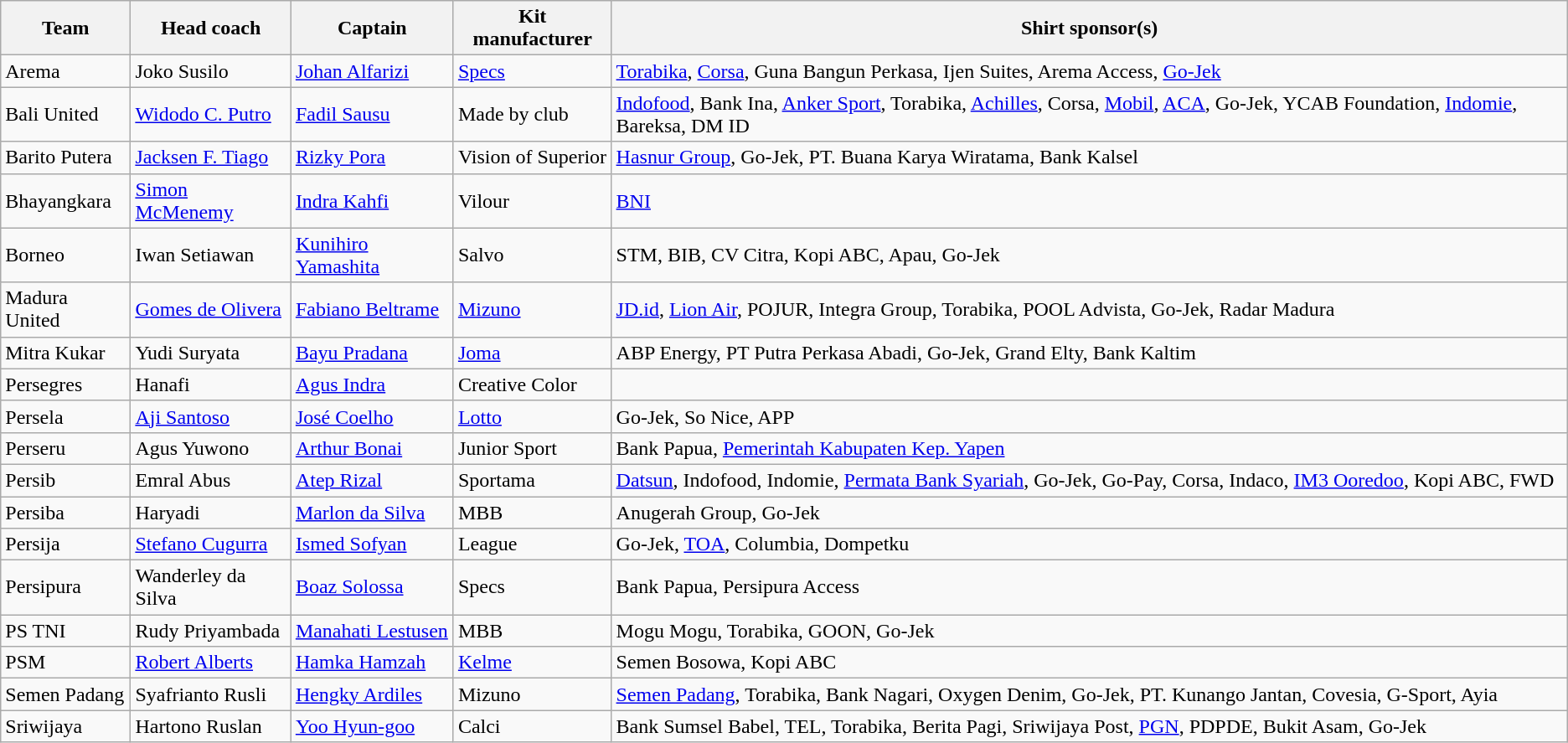<table class="wikitable sortable">
<tr>
<th>Team</th>
<th>Head coach</th>
<th>Captain</th>
<th class="nowrap">Kit manufacturer</th>
<th class="unsortable">Shirt sponsor(s)</th>
</tr>
<tr>
<td class="nowrap">Arema</td>
<td class="nowrap"> Joko Susilo</td>
<td class="nowrap"> <a href='#'>Johan Alfarizi</a></td>
<td class="nowrap"><a href='#'>Specs</a></td>
<td><a href='#'>Torabika</a>, <a href='#'>Corsa</a>, Guna Bangun Perkasa, Ijen Suites, Arema Access, <a href='#'>Go-Jek</a></td>
</tr>
<tr>
<td class="nowrap">Bali United</td>
<td class="nowrap"> <a href='#'>Widodo C. Putro</a></td>
<td class="nowrap"> <a href='#'>Fadil Sausu</a></td>
<td class="nowrap">Made by club</td>
<td><a href='#'>Indofood</a>, Bank Ina, <a href='#'>Anker Sport</a>, Torabika, <a href='#'>Achilles</a>, Corsa, <a href='#'>Mobil</a>, <a href='#'>ACA</a>, Go-Jek, YCAB Foundation, <a href='#'>Indomie</a>, Bareksa, DM ID</td>
</tr>
<tr>
<td class="nowrap">Barito Putera</td>
<td class="nowrap"> <a href='#'>Jacksen F. Tiago</a></td>
<td class="nowrap"> <a href='#'>Rizky Pora</a></td>
<td class="nowrap">Vision of Superior</td>
<td><a href='#'>Hasnur Group</a>, Go-Jek, PT. Buana Karya Wiratama, Bank Kalsel</td>
</tr>
<tr>
<td class="nowrap">Bhayangkara</td>
<td class="nowrap"> <a href='#'>Simon McMenemy</a></td>
<td class="nowrap"> <a href='#'>Indra Kahfi</a></td>
<td class="nowrap">Vilour</td>
<td><a href='#'>BNI</a></td>
</tr>
<tr>
<td class="nowrap">Borneo</td>
<td class="nowrap"> Iwan Setiawan</td>
<td class="nowrap"> <a href='#'>Kunihiro Yamashita</a></td>
<td class="nowrap">Salvo</td>
<td>STM, BIB, CV Citra, Kopi ABC, Apau, Go-Jek</td>
</tr>
<tr>
<td class="nowrap">Madura United</td>
<td class="nowrap"> <a href='#'>Gomes de Olivera</a></td>
<td class="nowrap"> <a href='#'>Fabiano Beltrame</a></td>
<td class="nowrap"><a href='#'>Mizuno</a></td>
<td><a href='#'>JD.id</a>, <a href='#'>Lion Air</a>, POJUR, Integra Group, Torabika, POOL Advista, Go-Jek, Radar Madura</td>
</tr>
<tr>
<td class="nowrap">Mitra Kukar</td>
<td class="nowrap"> Yudi Suryata</td>
<td class="nowrap"> <a href='#'>Bayu Pradana</a></td>
<td class="nowrap"><a href='#'>Joma</a></td>
<td>ABP Energy, PT Putra Perkasa Abadi, Go-Jek, Grand Elty, Bank Kaltim</td>
</tr>
<tr>
<td class="nowrap">Persegres</td>
<td class="nowrap"> Hanafi</td>
<td class="nowrap"> <a href='#'>Agus Indra</a></td>
<td class="nowrap">Creative Color</td>
<td></td>
</tr>
<tr>
<td class="nowrap">Persela</td>
<td class="nowrap"> <a href='#'>Aji Santoso</a></td>
<td class="nowrap"> <a href='#'>José Coelho</a></td>
<td class="nowrap"><a href='#'>Lotto</a></td>
<td>Go-Jek, So Nice, APP</td>
</tr>
<tr>
<td class="nowrap">Perseru</td>
<td class="nowrap"> Agus Yuwono</td>
<td class="nowrap"> <a href='#'>Arthur Bonai</a></td>
<td class="nowrap">Junior Sport</td>
<td>Bank Papua, <a href='#'>Pemerintah Kabupaten Kep. Yapen</a></td>
</tr>
<tr>
<td class="nowrap">Persib</td>
<td class="nowrap"> Emral Abus</td>
<td class="nowrap"> <a href='#'>Atep Rizal</a></td>
<td class="nowrap">Sportama</td>
<td><a href='#'>Datsun</a>, Indofood, Indomie, <a href='#'>Permata Bank Syariah</a>, Go-Jek, Go-Pay, Corsa, Indaco, <a href='#'>IM3 Ooredoo</a>, Kopi ABC, FWD</td>
</tr>
<tr>
<td class="nowrap">Persiba</td>
<td class="nowrap"> Haryadi</td>
<td class="nowrap"> <a href='#'>Marlon da Silva</a></td>
<td class="nowrap">MBB</td>
<td>Anugerah Group, Go-Jek</td>
</tr>
<tr>
<td class="nowrap">Persija</td>
<td class="nowrap"> <a href='#'>Stefano Cugurra</a></td>
<td class="nowrap"> <a href='#'>Ismed Sofyan</a></td>
<td class="nowrap">League</td>
<td>Go-Jek, <a href='#'>TOA</a>, Columbia, Dompetku</td>
</tr>
<tr>
<td class="nowrap">Persipura</td>
<td class="nowrap"> Wanderley da Silva</td>
<td class="nowrap"> <a href='#'>Boaz Solossa</a></td>
<td class="nowrap">Specs</td>
<td>Bank Papua, Persipura Access</td>
</tr>
<tr>
<td class="nowrap">PS TNI</td>
<td class="nowrap"> Rudy Priyambada</td>
<td class="nowrap"> <a href='#'>Manahati Lestusen</a></td>
<td class="nowrap">MBB</td>
<td>Mogu Mogu, Torabika, GOON, Go-Jek</td>
</tr>
<tr>
<td class="nowrap">PSM</td>
<td class="nowrap"> <a href='#'>Robert Alberts</a></td>
<td class="nowrap"> <a href='#'>Hamka Hamzah</a></td>
<td class="nowrap"><a href='#'>Kelme</a></td>
<td>Semen Bosowa, Kopi ABC</td>
</tr>
<tr>
<td class="nowrap">Semen Padang</td>
<td class="nowrap"> Syafrianto Rusli</td>
<td class="nowrap"> <a href='#'>Hengky Ardiles</a></td>
<td class="nowrap">Mizuno</td>
<td><a href='#'>Semen Padang</a>, Torabika, Bank Nagari, Oxygen Denim, Go-Jek, PT. Kunango Jantan, Covesia, G-Sport, Ayia</td>
</tr>
<tr>
<td class="nowrap">Sriwijaya</td>
<td class="nowrap"> Hartono Ruslan</td>
<td class="nowrap"> <a href='#'>Yoo Hyun-goo</a></td>
<td class="nowrap">Calci</td>
<td>Bank Sumsel Babel, TEL, Torabika, Berita Pagi, Sriwijaya Post, <a href='#'>PGN</a>, PDPDE, Bukit Asam, Go-Jek</td>
</tr>
</table>
